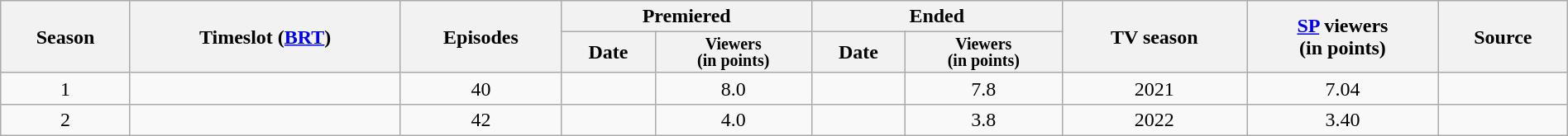<table class="wikitable" style="text-align:center; width:100%;">
<tr>
<th rowspan=2>Season</th>
<th rowspan=2>Timeslot (<a href='#'>BRT</a>)</th>
<th rowspan=2>Episodes</th>
<th colspan=2>Premiered</th>
<th colspan=2>Ended</th>
<th rowspan=2>TV season</th>
<th rowspan=2><a href='#'>SP</a> viewers<br>(in points)</th>
<th rowspan=2>Source</th>
</tr>
<tr>
<th>Date</th>
<th span style="width:10%; font-size:smaller; font-weight:bold; line-height:100%;">Viewers<br>(in points)</th>
<th>Date</th>
<th span style="width:10%; font-size:smaller; font-weight:bold; line-height:100%;">Viewers<br>(in points)</th>
</tr>
<tr>
<td>1</td>
<td></td>
<td>40</td>
<td></td>
<td>8.0</td>
<td></td>
<td>7.8</td>
<td>2021</td>
<td>7.04</td>
<td><br></td>
</tr>
<tr>
<td>2</td>
<td></td>
<td>42</td>
<td></td>
<td>4.0</td>
<td></td>
<td>3.8</td>
<td>2022</td>
<td>3.40</td>
<td><br></td>
</tr>
</table>
